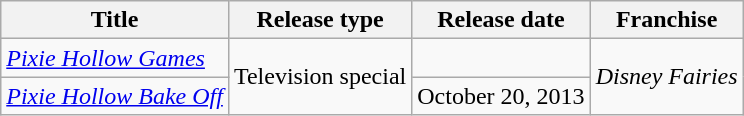<table class="wikitable sortable">
<tr>
<th>Title</th>
<th>Release type</th>
<th>Release date</th>
<th>Franchise</th>
</tr>
<tr>
<td><em><a href='#'>Pixie Hollow Games</a></em></td>
<td rowspan=2>Television special</td>
<td></td>
<td rowspan=2><em>Disney Fairies</em></td>
</tr>
<tr>
<td><em><a href='#'>Pixie Hollow Bake Off</a></em></td>
<td>October 20, 2013</td>
</tr>
</table>
